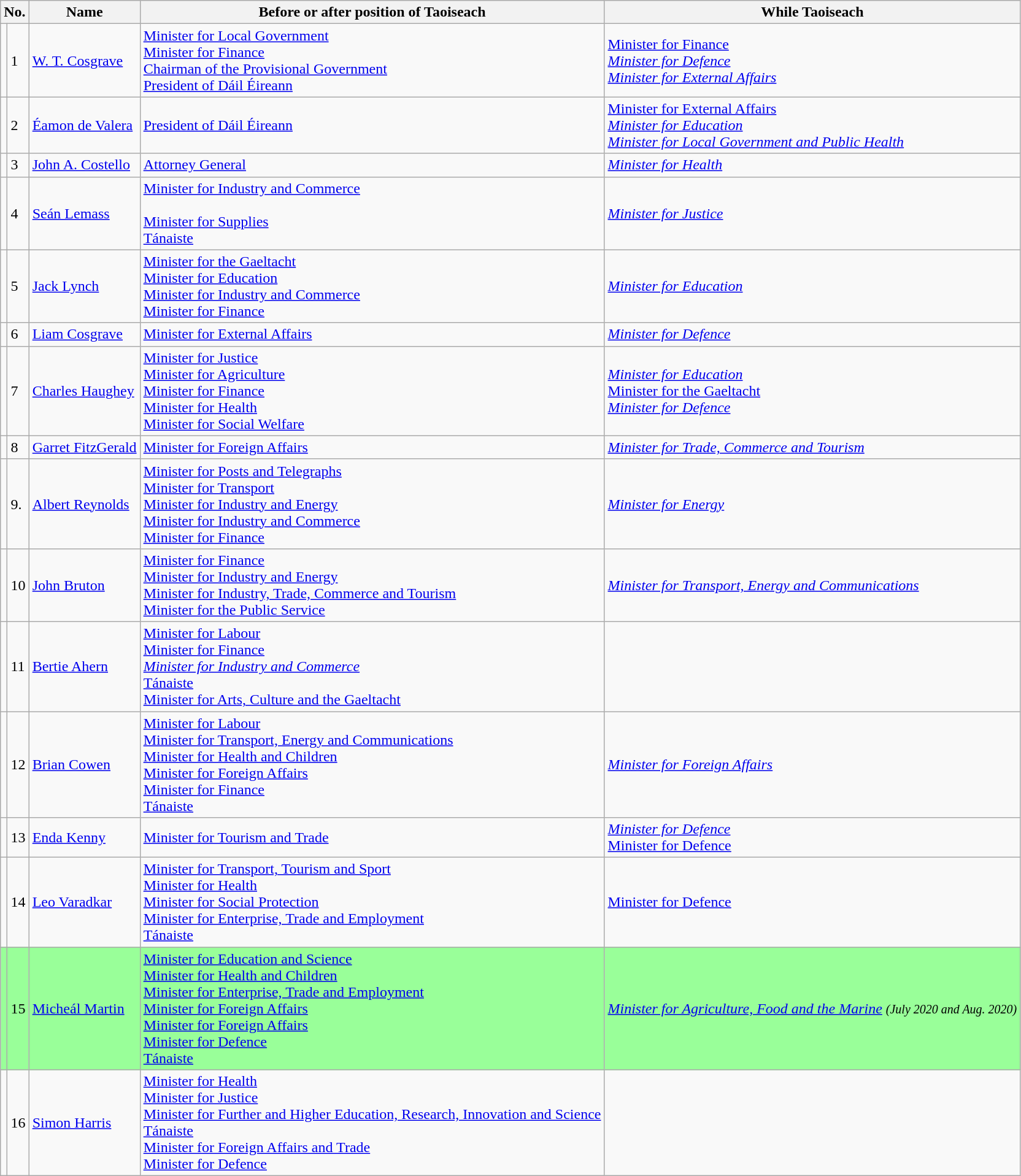<table class="wikitable">
<tr>
<th colspan="2">No.</th>
<th>Name</th>
<th>Before or after position of Taoiseach</th>
<th>While Taoiseach</th>
</tr>
<tr>
<td></td>
<td>1</td>
<td><a href='#'>W. T. Cosgrave</a></td>
<td><a href='#'>Minister for Local Government</a> <br><a href='#'>Minister for Finance</a> <br><a href='#'>Chairman of the Provisional Government</a> <br><a href='#'>President of Dáil Éireann</a> </td>
<td><a href='#'>Minister for Finance</a> <br><em><a href='#'>Minister for Defence</a> </em><br><em><a href='#'>Minister for External Affairs</a> </em></td>
</tr>
<tr>
<td></td>
<td>2</td>
<td><a href='#'>Éamon de Valera</a></td>
<td><a href='#'>President of Dáil Éireann</a> </td>
<td><a href='#'>Minister for External Affairs</a> <br><em><a href='#'>Minister for Education</a> </em><br><em><a href='#'>Minister for Local Government and Public Health</a> </em></td>
</tr>
<tr>
<td></td>
<td>3</td>
<td><a href='#'>John A. Costello</a></td>
<td><a href='#'>Attorney General</a> </td>
<td><em><a href='#'>Minister for Health</a> </em></td>
</tr>
<tr>
<td></td>
<td>4</td>
<td><a href='#'>Seán Lemass</a></td>
<td><a href='#'>Minister for Industry and Commerce</a><br><br><a href='#'>Minister for Supplies</a> <br><a href='#'>Tánaiste</a> </td>
<td><em><a href='#'>Minister for Justice</a> </em></td>
</tr>
<tr>
<td></td>
<td>5</td>
<td><a href='#'>Jack Lynch</a></td>
<td><a href='#'>Minister for the Gaeltacht</a> <br><a href='#'>Minister for Education</a> <br><a href='#'>Minister for Industry and Commerce</a> <br><a href='#'>Minister for Finance</a> </td>
<td><em><a href='#'>Minister for Education</a> </em></td>
</tr>
<tr>
<td></td>
<td>6</td>
<td><a href='#'>Liam Cosgrave</a></td>
<td><a href='#'>Minister for External Affairs</a> </td>
<td><em><a href='#'>Minister for Defence</a> </em></td>
</tr>
<tr>
<td></td>
<td>7</td>
<td><a href='#'>Charles Haughey</a></td>
<td><a href='#'>Minister for Justice</a> <br><a href='#'>Minister for Agriculture</a> <br><a href='#'>Minister for Finance</a> <br><a href='#'>Minister for Health</a> <br><a href='#'>Minister for Social Welfare</a> </td>
<td><em><a href='#'>Minister for Education</a> </em><br><a href='#'>Minister for the Gaeltacht</a> <br><em><a href='#'>Minister for Defence</a> </em></td>
</tr>
<tr>
<td></td>
<td>8</td>
<td><a href='#'>Garret FitzGerald</a></td>
<td><a href='#'>Minister for Foreign Affairs</a> </td>
<td><em><a href='#'>Minister for Trade, Commerce and Tourism</a> </em></td>
</tr>
<tr>
<td></td>
<td>9.</td>
<td><a href='#'>Albert Reynolds</a></td>
<td><a href='#'>Minister for Posts and Telegraphs</a> <br><a href='#'>Minister for Transport</a> <br><a href='#'>Minister for Industry and Energy</a> <br><a href='#'>Minister for Industry and Commerce</a> <br><a href='#'>Minister for Finance</a> </td>
<td><em><a href='#'>Minister for Energy</a> </em></td>
</tr>
<tr>
<td></td>
<td>10</td>
<td><a href='#'>John Bruton</a></td>
<td><a href='#'>Minister for Finance</a> <br><a href='#'>Minister for Industry and Energy</a> <br><a href='#'>Minister for Industry, Trade, Commerce and Tourism</a> <br><a href='#'>Minister for the Public Service</a> </td>
<td><em><a href='#'>Minister for Transport, Energy and Communications</a> </em></td>
</tr>
<tr>
<td></td>
<td>11</td>
<td><a href='#'>Bertie Ahern</a></td>
<td><a href='#'>Minister for Labour</a> <br><a href='#'>Minister for Finance</a> <br><em><a href='#'>Minister for Industry and Commerce</a> </em><br><a href='#'>Tánaiste</a> <br><a href='#'>Minister for Arts, Culture and the Gaeltacht</a> </td>
<td></td>
</tr>
<tr>
<td></td>
<td>12</td>
<td><a href='#'>Brian Cowen</a></td>
<td><a href='#'>Minister for Labour</a> <br><a href='#'>Minister for Transport, Energy and Communications</a> <br><a href='#'>Minister for Health and Children</a> <br><a href='#'>Minister for Foreign Affairs</a> <br><a href='#'>Minister for Finance</a> <br><a href='#'>Tánaiste</a> </td>
<td><em><a href='#'>Minister for Foreign Affairs</a> </em></td>
</tr>
<tr>
<td></td>
<td>13</td>
<td><a href='#'>Enda Kenny</a></td>
<td><a href='#'>Minister for Tourism and Trade</a> </td>
<td><em><a href='#'>Minister for Defence</a> </em><br><a href='#'>Minister for Defence</a> </td>
</tr>
<tr>
<td></td>
<td>14</td>
<td><a href='#'>Leo Varadkar</a></td>
<td><a href='#'>Minister for Transport, Tourism and Sport</a> <br><a href='#'>Minister for Health</a> <br><a href='#'>Minister for Social Protection</a> <br><a href='#'>Minister for Enterprise, Trade and Employment</a> <br><a href='#'>Tánaiste</a> </td>
<td><a href='#'>Minister for Defence</a> </td>
</tr>
<tr bgcolor="99FF99">
<td></td>
<td>15</td>
<td><a href='#'>Micheál Martin</a></td>
<td><a href='#'>Minister for Education and Science</a> <br><a href='#'>Minister for Health and Children</a> <br><a href='#'>Minister for Enterprise, Trade and Employment</a> <br><a href='#'>Minister for Foreign Affairs</a> <br><a href='#'>Minister for Foreign Affairs</a> <br><a href='#'>Minister for Defence</a> <br><a href='#'>Tánaiste</a> </td>
<td><em><a href='#'>Minister for Agriculture, Food and the Marine</a> <small>(July 2020 and Aug. 2020)</small></em></td>
</tr>
<tr>
<td></td>
<td>16</td>
<td><a href='#'>Simon Harris</a></td>
<td><a href='#'>Minister for Health</a> <br><a href='#'>Minister for Justice</a> <br><a href='#'>Minister for Further and Higher Education, Research, Innovation and Science</a> <br><a href='#'>Tánaiste</a> <br><a href='#'>Minister for Foreign Affairs and Trade</a> <br><a href='#'>Minister for Defence</a> </td>
<td></td>
</tr>
</table>
